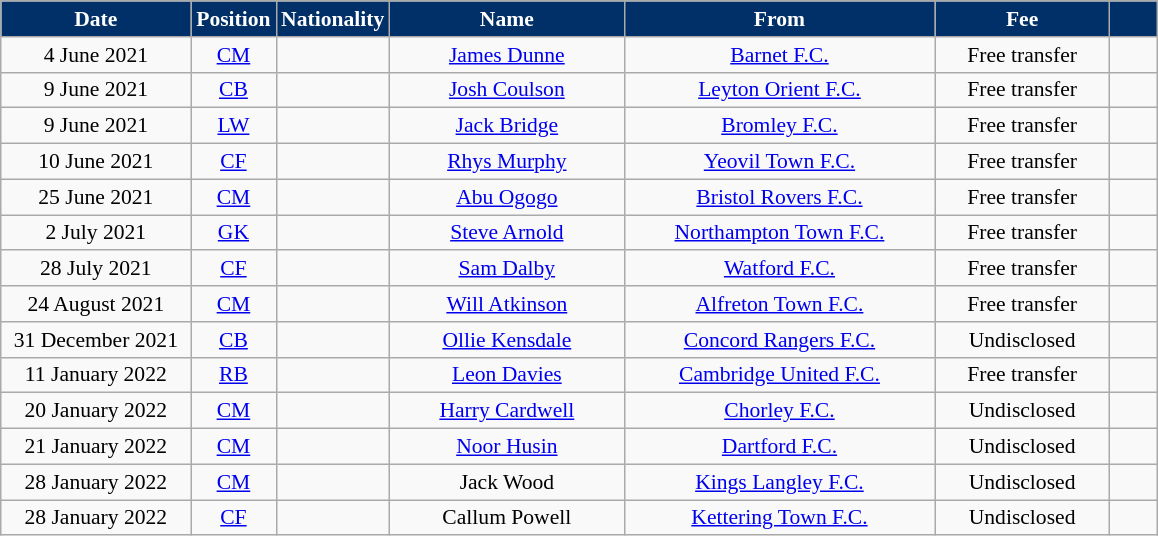<table class="wikitable"  style="text-align:center; font-size:90%; ">
<tr>
<th style="background:#003067;color:white; width:120px;">Date</th>
<th style="background:#003067;color:white; width:50px;">Position</th>
<th style="background:#003067;color:white; width:50px;">Nationality</th>
<th style="background:#003067;color:white; width:150px;">Name</th>
<th style="background:#003067;color:white; width:200px;">From</th>
<th style="background:#003067;color:white; width:110px;">Fee</th>
<th style="background:#003067;color:white; width:25px;"></th>
</tr>
<tr>
<td>4 June 2021</td>
<td><a href='#'>CM</a></td>
<td></td>
<td><a href='#'>James Dunne</a></td>
<td> <a href='#'>Barnet F.C.</a></td>
<td>Free transfer</td>
<td></td>
</tr>
<tr>
<td>9 June 2021</td>
<td><a href='#'>CB</a></td>
<td></td>
<td><a href='#'>Josh Coulson</a></td>
<td> <a href='#'>Leyton Orient F.C.</a></td>
<td>Free transfer</td>
<td></td>
</tr>
<tr>
<td>9 June 2021</td>
<td><a href='#'>LW</a></td>
<td></td>
<td><a href='#'>Jack Bridge</a></td>
<td> <a href='#'>Bromley F.C.</a></td>
<td>Free transfer</td>
<td></td>
</tr>
<tr>
<td>10 June 2021</td>
<td><a href='#'>CF</a></td>
<td></td>
<td><a href='#'>Rhys Murphy</a></td>
<td> <a href='#'>Yeovil Town F.C.</a></td>
<td>Free transfer</td>
<td></td>
</tr>
<tr>
<td>25 June 2021</td>
<td><a href='#'>CM</a></td>
<td></td>
<td><a href='#'>Abu Ogogo</a></td>
<td> <a href='#'>Bristol Rovers F.C.</a></td>
<td>Free transfer</td>
<td></td>
</tr>
<tr>
<td>2 July 2021</td>
<td><a href='#'>GK</a></td>
<td></td>
<td><a href='#'>Steve Arnold</a></td>
<td> <a href='#'>Northampton Town F.C.</a></td>
<td>Free transfer</td>
<td></td>
</tr>
<tr>
<td>28 July 2021</td>
<td><a href='#'>CF</a></td>
<td></td>
<td><a href='#'>Sam Dalby</a></td>
<td> <a href='#'>Watford F.C.</a></td>
<td>Free transfer</td>
<td></td>
</tr>
<tr>
<td>24 August 2021</td>
<td><a href='#'>CM</a></td>
<td></td>
<td><a href='#'>Will Atkinson</a></td>
<td> <a href='#'>Alfreton Town F.C.</a></td>
<td>Free transfer</td>
<td></td>
</tr>
<tr>
<td>31 December 2021</td>
<td><a href='#'>CB</a></td>
<td></td>
<td><a href='#'>Ollie Kensdale</a></td>
<td> <a href='#'>Concord Rangers F.C.</a></td>
<td>Undisclosed</td>
<td></td>
</tr>
<tr>
<td>11 January 2022</td>
<td><a href='#'>RB</a></td>
<td></td>
<td><a href='#'>Leon Davies</a></td>
<td> <a href='#'>Cambridge United F.C.</a></td>
<td>Free transfer</td>
<td></td>
</tr>
<tr>
<td>20 January 2022</td>
<td><a href='#'>CM</a></td>
<td></td>
<td><a href='#'>Harry Cardwell</a></td>
<td> <a href='#'>Chorley F.C.</a></td>
<td>Undisclosed</td>
<td></td>
</tr>
<tr>
<td>21 January 2022</td>
<td><a href='#'>CM</a></td>
<td></td>
<td><a href='#'>Noor Husin</a></td>
<td> <a href='#'>Dartford F.C.</a></td>
<td>Undisclosed</td>
<td></td>
</tr>
<tr>
<td>28 January 2022</td>
<td><a href='#'>CM</a></td>
<td></td>
<td>Jack Wood</td>
<td> <a href='#'>Kings Langley F.C.</a></td>
<td>Undisclosed</td>
<td></td>
</tr>
<tr>
<td>28 January 2022</td>
<td><a href='#'>CF</a></td>
<td></td>
<td>Callum Powell</td>
<td> <a href='#'>Kettering Town F.C.</a></td>
<td>Undisclosed</td>
<td></td>
</tr>
</table>
